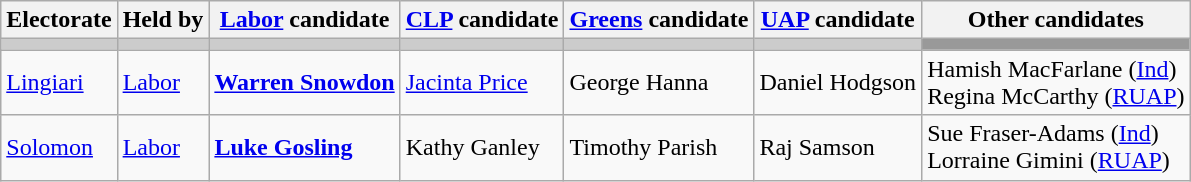<table class="wikitable">
<tr>
<th>Electorate</th>
<th>Held by</th>
<th><a href='#'>Labor</a> candidate</th>
<th><a href='#'>CLP</a> candidate</th>
<th><a href='#'>Greens</a> candidate</th>
<th><a href='#'>UAP</a> candidate</th>
<th>Other candidates</th>
</tr>
<tr style="background:#ccc;">
<td></td>
<td></td>
<td></td>
<td></td>
<td></td>
<td></td>
<td style="background:#999;"></td>
</tr>
<tr>
<td><a href='#'>Lingiari</a></td>
<td><a href='#'>Labor</a></td>
<td><strong><a href='#'>Warren Snowdon</a></strong></td>
<td><a href='#'>Jacinta Price</a></td>
<td>George Hanna</td>
<td>Daniel Hodgson</td>
<td>Hamish MacFarlane (<a href='#'>Ind</a>)<br>Regina McCarthy (<a href='#'>RUAP</a>)</td>
</tr>
<tr>
<td><a href='#'>Solomon</a></td>
<td><a href='#'>Labor</a></td>
<td><strong><a href='#'>Luke Gosling</a></strong></td>
<td>Kathy Ganley</td>
<td>Timothy Parish</td>
<td>Raj Samson</td>
<td>Sue Fraser-Adams (<a href='#'>Ind</a>)<br>Lorraine Gimini (<a href='#'>RUAP</a>)</td>
</tr>
</table>
